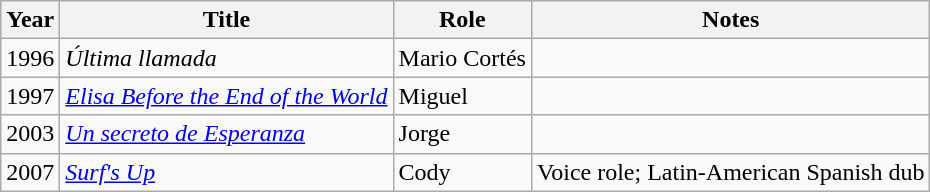<table class="wikitable sortable">
<tr>
<th>Year</th>
<th>Title</th>
<th>Role</th>
<th>Notes</th>
</tr>
<tr>
<td>1996</td>
<td><em>Última llamada</em></td>
<td>Mario Cortés</td>
<td></td>
</tr>
<tr>
<td>1997</td>
<td><em><a href='#'>Elisa Before the End of the World</a></em></td>
<td>Miguel</td>
<td></td>
</tr>
<tr>
<td>2003</td>
<td><em><a href='#'>Un secreto de Esperanza</a></em></td>
<td>Jorge</td>
<td></td>
</tr>
<tr>
<td>2007</td>
<td><em><a href='#'>Surf's Up</a></em></td>
<td>Cody</td>
<td>Voice role; Latin-American Spanish dub</td>
</tr>
</table>
